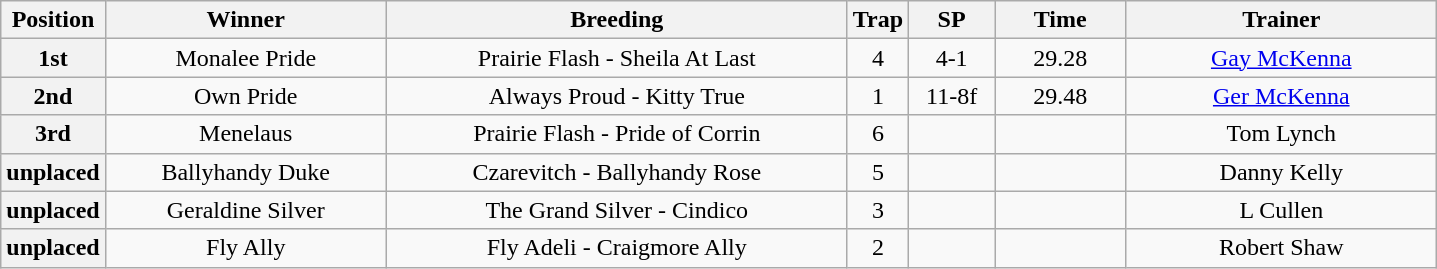<table class="wikitable" style="text-align: center">
<tr>
<th width=30>Position</th>
<th width=180>Winner</th>
<th width=300>Breeding</th>
<th width=30>Trap</th>
<th width=50>SP</th>
<th width=80>Time</th>
<th width=200>Trainer</th>
</tr>
<tr>
<th>1st</th>
<td>Monalee Pride</td>
<td>Prairie Flash - Sheila At Last</td>
<td>4</td>
<td>4-1</td>
<td>29.28</td>
<td><a href='#'>Gay McKenna</a></td>
</tr>
<tr>
<th>2nd</th>
<td>Own Pride</td>
<td>Always Proud - Kitty True</td>
<td>1</td>
<td>11-8f</td>
<td>29.48</td>
<td><a href='#'>Ger McKenna</a></td>
</tr>
<tr>
<th>3rd</th>
<td>Menelaus</td>
<td>Prairie Flash - Pride of Corrin</td>
<td>6</td>
<td></td>
<td></td>
<td>Tom Lynch</td>
</tr>
<tr>
<th>unplaced</th>
<td>Ballyhandy Duke</td>
<td>Czarevitch - Ballyhandy Rose</td>
<td>5</td>
<td></td>
<td></td>
<td>Danny Kelly</td>
</tr>
<tr>
<th>unplaced</th>
<td>Geraldine Silver</td>
<td>The Grand Silver - Cindico</td>
<td>3</td>
<td></td>
<td></td>
<td>L Cullen</td>
</tr>
<tr>
<th>unplaced</th>
<td>Fly Ally</td>
<td>Fly Adeli - Craigmore Ally</td>
<td>2</td>
<td></td>
<td></td>
<td>Robert Shaw</td>
</tr>
</table>
